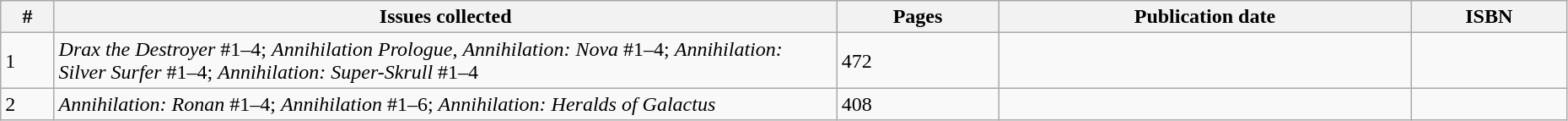<table class="wikitable sortable" width=98%>
<tr>
<th class="unsortable">#</th>
<th class="unsortable" width="50%">Issues collected</th>
<th>Pages</th>
<th>Publication date</th>
<th class="unsortable">ISBN</th>
</tr>
<tr>
<td>1</td>
<td><em>Drax the Destroyer</em> #1–4; <em>Annihilation Prologue</em>, <em>Annihilation: Nova</em> #1–4; <em>Annihilation: Silver Surfer</em> #1–4; <em>Annihilation: Super-Skrull</em> #1–4</td>
<td>472</td>
<td></td>
<td></td>
</tr>
<tr>
<td>2</td>
<td><em>Annihilation: Ronan</em> #1–4; <em>Annihilation</em> #1–6; <em>Annihilation: Heralds of Galactus</em></td>
<td>408</td>
<td></td>
<td></td>
</tr>
</table>
